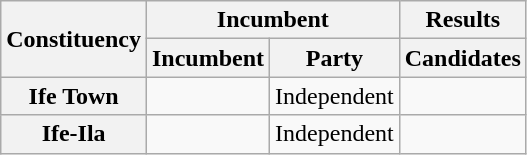<table class="wikitable sortable">
<tr>
<th rowspan="2">Constituency</th>
<th colspan="2">Incumbent</th>
<th>Results</th>
</tr>
<tr valign="bottom">
<th>Incumbent</th>
<th>Party</th>
<th>Candidates</th>
</tr>
<tr>
<th>Ife Town</th>
<td></td>
<td>Independent</td>
<td nowrap=""></td>
</tr>
<tr>
<th>Ife-Ila</th>
<td></td>
<td>Independent</td>
<td nowrap=""></td>
</tr>
</table>
